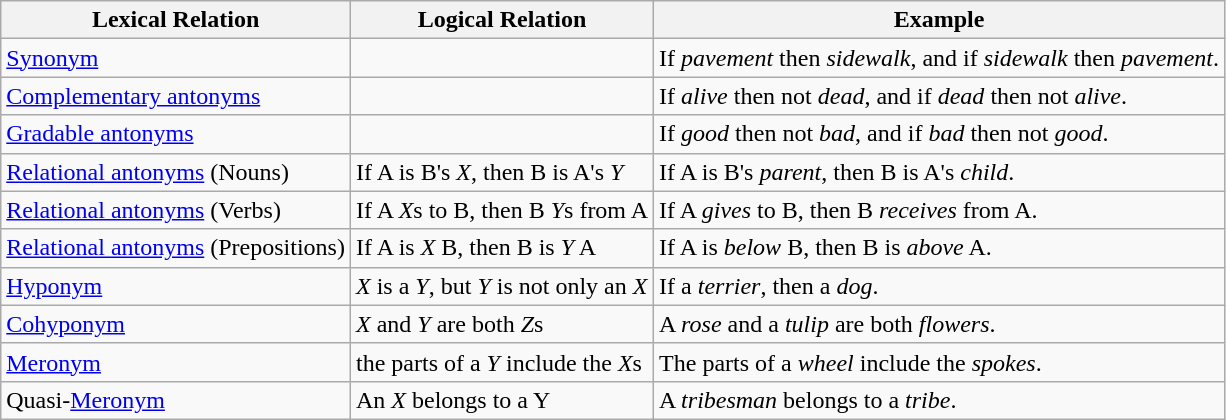<table class="wikitable">
<tr>
<th>Lexical Relation</th>
<th>Logical Relation</th>
<th>Example</th>
</tr>
<tr>
<td><a href='#'>Synonym</a></td>
<td></td>
<td>If <em>pavement</em> then <em>sidewalk</em>, and if <em>sidewalk</em> then <em>pavement</em>.</td>
</tr>
<tr>
<td><a href='#'>Complementary antonyms</a></td>
<td></td>
<td>If <em>alive</em> then not <em>dead</em>, and if <em>dead</em> then not <em>alive</em>.</td>
</tr>
<tr>
<td><a href='#'>Gradable antonyms</a></td>
<td></td>
<td>If <em>good</em> then not <em>bad</em>, and if <em>bad</em> then not <em>good</em>.</td>
</tr>
<tr>
<td><a href='#'>Relational antonyms</a> (Nouns)</td>
<td>If A is B's <em>X</em>, then B is A's <em>Y</em></td>
<td>If A is B's <em>parent</em>, then B is A's <em>child</em>.</td>
</tr>
<tr>
<td><a href='#'>Relational antonyms</a> (Verbs)</td>
<td>If A <em>X</em>s to B, then B <em>Y</em>s from A</td>
<td>If A <em>gives</em> to B, then B <em>receives</em> from A.</td>
</tr>
<tr>
<td><a href='#'>Relational antonyms</a> (Prepositions)</td>
<td>If A is <em>X</em> B, then B is <em>Y</em> A</td>
<td>If A is <em>below</em> B, then B is <em>above</em> A.</td>
</tr>
<tr>
<td><a href='#'>Hyponym</a></td>
<td><em>X</em> is a <em>Y</em>, but <em>Y</em> is not only an <em>X</em></td>
<td>If a <em>terrier</em>, then a <em>dog</em>.</td>
</tr>
<tr>
<td><a href='#'>Cohyponym</a></td>
<td><em>X</em> and <em>Y</em> are both <em>Z</em>s</td>
<td>A <em>rose</em> and a <em>tulip</em> are both <em>flowers</em>.</td>
</tr>
<tr>
<td><a href='#'>Meronym</a></td>
<td>the parts of a <em>Y</em> include the <em>X</em>s</td>
<td>The parts of a <em>wheel</em> include the <em>spokes</em>.</td>
</tr>
<tr>
<td>Quasi-<a href='#'>Meronym</a></td>
<td>An <em>X</em> belongs to a Y</td>
<td>A <em>tribesman</em> belongs to a <em>tribe</em>.</td>
</tr>
</table>
